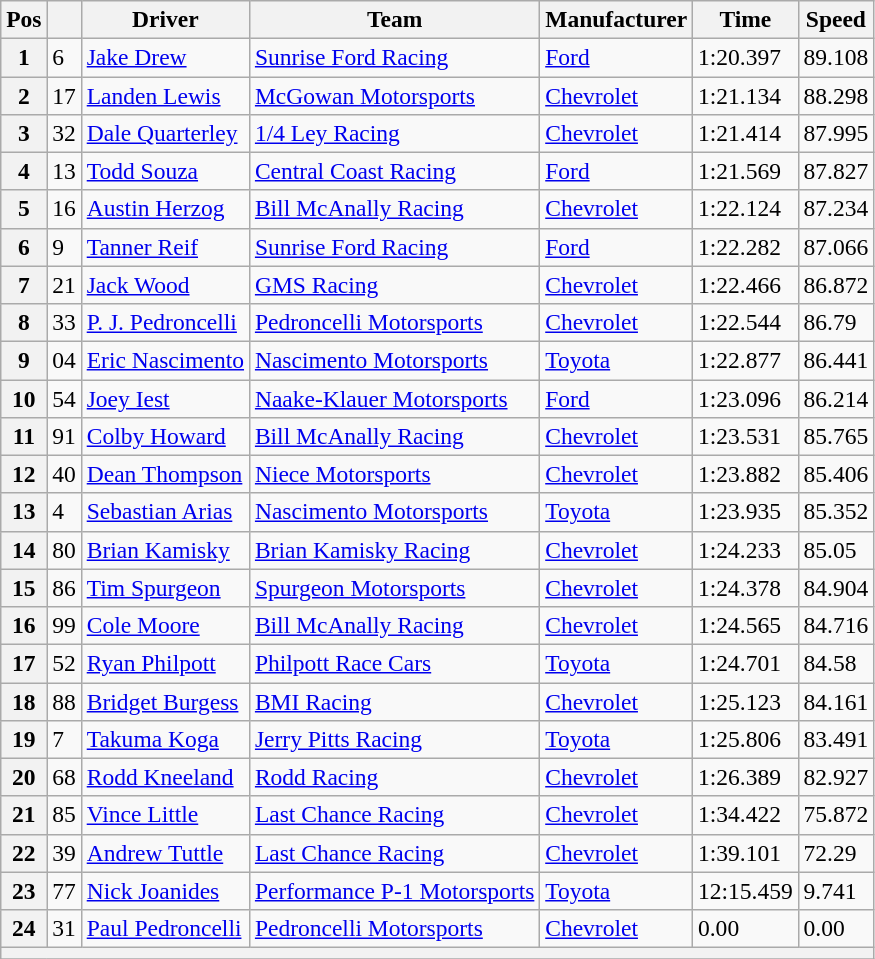<table class="wikitable" style="font-size:98%">
<tr>
<th>Pos</th>
<th></th>
<th>Driver</th>
<th>Team</th>
<th>Manufacturer</th>
<th>Time</th>
<th>Speed</th>
</tr>
<tr>
<th>1</th>
<td>6</td>
<td><a href='#'>Jake Drew</a></td>
<td><a href='#'>Sunrise Ford Racing</a></td>
<td><a href='#'>Ford</a></td>
<td>1:20.397</td>
<td>89.108</td>
</tr>
<tr>
<th>2</th>
<td>17</td>
<td><a href='#'>Landen Lewis</a></td>
<td><a href='#'>McGowan Motorsports</a></td>
<td><a href='#'>Chevrolet</a></td>
<td>1:21.134</td>
<td>88.298</td>
</tr>
<tr>
<th>3</th>
<td>32</td>
<td><a href='#'>Dale Quarterley</a></td>
<td><a href='#'>1/4 Ley Racing</a></td>
<td><a href='#'>Chevrolet</a></td>
<td>1:21.414</td>
<td>87.995</td>
</tr>
<tr>
<th>4</th>
<td>13</td>
<td><a href='#'>Todd Souza</a></td>
<td><a href='#'>Central Coast Racing</a></td>
<td><a href='#'>Ford</a></td>
<td>1:21.569</td>
<td>87.827</td>
</tr>
<tr>
<th>5</th>
<td>16</td>
<td><a href='#'>Austin Herzog</a></td>
<td><a href='#'>Bill McAnally Racing</a></td>
<td><a href='#'>Chevrolet</a></td>
<td>1:22.124</td>
<td>87.234</td>
</tr>
<tr>
<th>6</th>
<td>9</td>
<td><a href='#'>Tanner Reif</a></td>
<td><a href='#'>Sunrise Ford Racing</a></td>
<td><a href='#'>Ford</a></td>
<td>1:22.282</td>
<td>87.066</td>
</tr>
<tr>
<th>7</th>
<td>21</td>
<td><a href='#'>Jack Wood</a></td>
<td><a href='#'>GMS Racing</a></td>
<td><a href='#'>Chevrolet</a></td>
<td>1:22.466</td>
<td>86.872</td>
</tr>
<tr>
<th>8</th>
<td>33</td>
<td><a href='#'>P. J. Pedroncelli</a></td>
<td><a href='#'>Pedroncelli Motorsports</a></td>
<td><a href='#'>Chevrolet</a></td>
<td>1:22.544</td>
<td>86.79</td>
</tr>
<tr>
<th>9</th>
<td>04</td>
<td><a href='#'>Eric Nascimento</a></td>
<td><a href='#'>Nascimento Motorsports</a></td>
<td><a href='#'>Toyota</a></td>
<td>1:22.877</td>
<td>86.441</td>
</tr>
<tr>
<th>10</th>
<td>54</td>
<td><a href='#'>Joey Iest</a></td>
<td><a href='#'>Naake-Klauer Motorsports</a></td>
<td><a href='#'>Ford</a></td>
<td>1:23.096</td>
<td>86.214</td>
</tr>
<tr>
<th>11</th>
<td>91</td>
<td><a href='#'>Colby Howard</a></td>
<td><a href='#'>Bill McAnally Racing</a></td>
<td><a href='#'>Chevrolet</a></td>
<td>1:23.531</td>
<td>85.765</td>
</tr>
<tr>
<th>12</th>
<td>40</td>
<td><a href='#'>Dean Thompson</a></td>
<td><a href='#'>Niece Motorsports</a></td>
<td><a href='#'>Chevrolet</a></td>
<td>1:23.882</td>
<td>85.406</td>
</tr>
<tr>
<th>13</th>
<td>4</td>
<td><a href='#'>Sebastian Arias</a></td>
<td><a href='#'>Nascimento Motorsports</a></td>
<td><a href='#'>Toyota</a></td>
<td>1:23.935</td>
<td>85.352</td>
</tr>
<tr>
<th>14</th>
<td>80</td>
<td><a href='#'>Brian Kamisky</a></td>
<td><a href='#'>Brian Kamisky Racing</a></td>
<td><a href='#'>Chevrolet</a></td>
<td>1:24.233</td>
<td>85.05</td>
</tr>
<tr>
<th>15</th>
<td>86</td>
<td><a href='#'>Tim Spurgeon</a></td>
<td><a href='#'>Spurgeon Motorsports</a></td>
<td><a href='#'>Chevrolet</a></td>
<td>1:24.378</td>
<td>84.904</td>
</tr>
<tr>
<th>16</th>
<td>99</td>
<td><a href='#'>Cole Moore</a></td>
<td><a href='#'>Bill McAnally Racing</a></td>
<td><a href='#'>Chevrolet</a></td>
<td>1:24.565</td>
<td>84.716</td>
</tr>
<tr>
<th>17</th>
<td>52</td>
<td><a href='#'>Ryan Philpott</a></td>
<td><a href='#'>Philpott Race Cars</a></td>
<td><a href='#'>Toyota</a></td>
<td>1:24.701</td>
<td>84.58</td>
</tr>
<tr>
<th>18</th>
<td>88</td>
<td><a href='#'>Bridget Burgess</a></td>
<td><a href='#'>BMI Racing</a></td>
<td><a href='#'>Chevrolet</a></td>
<td>1:25.123</td>
<td>84.161</td>
</tr>
<tr>
<th>19</th>
<td>7</td>
<td><a href='#'>Takuma Koga</a></td>
<td><a href='#'>Jerry Pitts Racing</a></td>
<td><a href='#'>Toyota</a></td>
<td>1:25.806</td>
<td>83.491</td>
</tr>
<tr>
<th>20</th>
<td>68</td>
<td><a href='#'>Rodd Kneeland</a></td>
<td><a href='#'>Rodd Racing</a></td>
<td><a href='#'>Chevrolet</a></td>
<td>1:26.389</td>
<td>82.927</td>
</tr>
<tr>
<th>21</th>
<td>85</td>
<td><a href='#'>Vince Little</a></td>
<td><a href='#'>Last Chance Racing</a></td>
<td><a href='#'>Chevrolet</a></td>
<td>1:34.422</td>
<td>75.872</td>
</tr>
<tr>
<th>22</th>
<td>39</td>
<td><a href='#'>Andrew Tuttle</a></td>
<td><a href='#'>Last Chance Racing</a></td>
<td><a href='#'>Chevrolet</a></td>
<td>1:39.101</td>
<td>72.29</td>
</tr>
<tr>
<th>23</th>
<td>77</td>
<td><a href='#'>Nick Joanides</a></td>
<td><a href='#'>Performance P-1 Motorsports</a></td>
<td><a href='#'>Toyota</a></td>
<td>12:15.459</td>
<td>9.741</td>
</tr>
<tr>
<th>24</th>
<td>31</td>
<td><a href='#'>Paul Pedroncelli</a></td>
<td><a href='#'>Pedroncelli Motorsports</a></td>
<td><a href='#'>Chevrolet</a></td>
<td>0.00</td>
<td>0.00</td>
</tr>
<tr>
<th colspan="7"></th>
</tr>
<tr>
</tr>
</table>
